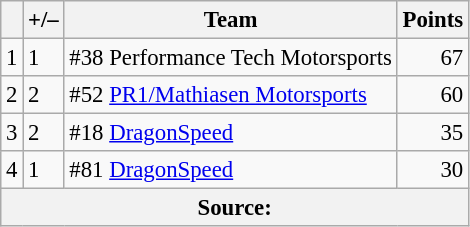<table class="wikitable" style="font-size: 95%;">
<tr>
<th scope="col"></th>
<th scope="col">+/–</th>
<th scope="col">Team</th>
<th scope="col">Points</th>
</tr>
<tr>
<td align=center>1</td>
<td align="left"> 1</td>
<td> #38 Performance Tech Motorsports</td>
<td align=right>67</td>
</tr>
<tr>
<td align=center>2</td>
<td align="left"> 2</td>
<td> #52 <a href='#'>PR1/Mathiasen Motorsports</a></td>
<td align=right>60</td>
</tr>
<tr>
<td align=center>3</td>
<td align="left"> 2</td>
<td> #18 <a href='#'>DragonSpeed</a></td>
<td align=right>35</td>
</tr>
<tr>
<td align=center>4</td>
<td align="left"> 1</td>
<td> #81 <a href='#'>DragonSpeed</a></td>
<td align=right>30</td>
</tr>
<tr>
<th colspan=5>Source:</th>
</tr>
</table>
